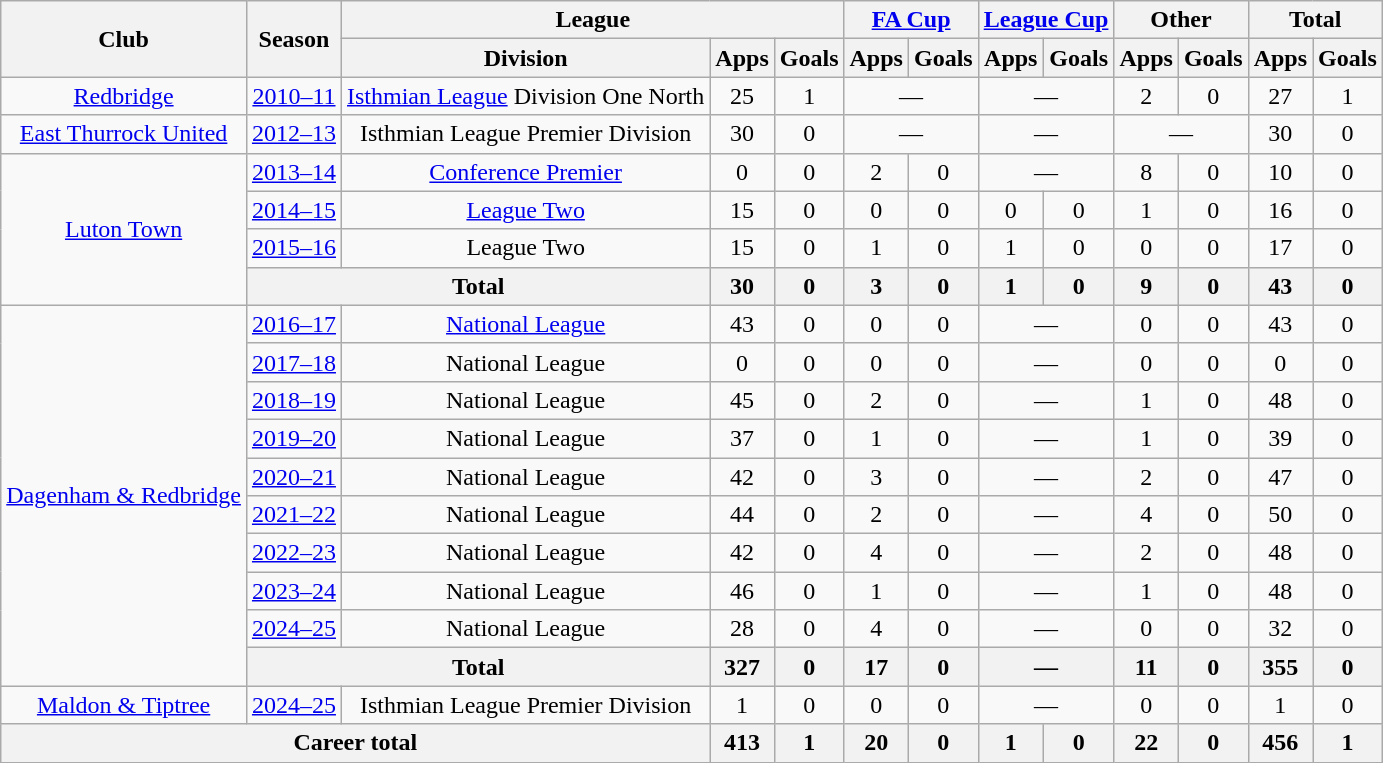<table class=wikitable style=text-align:center>
<tr>
<th rowspan=2>Club</th>
<th rowspan=2>Season</th>
<th colspan=3>League</th>
<th colspan=2><a href='#'>FA Cup</a></th>
<th colspan=2><a href='#'>League Cup</a></th>
<th colspan=2>Other</th>
<th colspan=2>Total</th>
</tr>
<tr>
<th>Division</th>
<th>Apps</th>
<th>Goals</th>
<th>Apps</th>
<th>Goals</th>
<th>Apps</th>
<th>Goals</th>
<th>Apps</th>
<th>Goals</th>
<th>Apps</th>
<th>Goals</th>
</tr>
<tr>
<td><a href='#'>Redbridge</a></td>
<td><a href='#'>2010–11</a></td>
<td><a href='#'>Isthmian League</a> Division One North</td>
<td>25</td>
<td>1</td>
<td colspan=2>—</td>
<td colspan=2>—</td>
<td>2</td>
<td>0</td>
<td>27</td>
<td>1</td>
</tr>
<tr>
<td><a href='#'>East Thurrock United</a></td>
<td><a href='#'>2012–13</a></td>
<td>Isthmian League Premier Division</td>
<td>30</td>
<td>0</td>
<td colspan=2>—</td>
<td colspan=2>—</td>
<td colspan=2>—</td>
<td>30</td>
<td>0</td>
</tr>
<tr>
<td rowspan=4><a href='#'>Luton Town</a></td>
<td><a href='#'>2013–14</a></td>
<td><a href='#'>Conference Premier</a></td>
<td>0</td>
<td>0</td>
<td>2</td>
<td>0</td>
<td colspan=2>—</td>
<td>8</td>
<td>0</td>
<td>10</td>
<td>0</td>
</tr>
<tr>
<td><a href='#'>2014–15</a></td>
<td><a href='#'>League Two</a></td>
<td>15</td>
<td>0</td>
<td>0</td>
<td>0</td>
<td>0</td>
<td>0</td>
<td>1</td>
<td>0</td>
<td>16</td>
<td>0</td>
</tr>
<tr>
<td><a href='#'>2015–16</a></td>
<td>League Two</td>
<td>15</td>
<td>0</td>
<td>1</td>
<td>0</td>
<td>1</td>
<td>0</td>
<td>0</td>
<td>0</td>
<td>17</td>
<td>0</td>
</tr>
<tr>
<th colspan=2>Total</th>
<th>30</th>
<th>0</th>
<th>3</th>
<th>0</th>
<th>1</th>
<th>0</th>
<th>9</th>
<th>0</th>
<th>43</th>
<th>0</th>
</tr>
<tr>
<td rowspan=10><a href='#'>Dagenham & Redbridge</a></td>
<td><a href='#'>2016–17</a></td>
<td><a href='#'>National League</a></td>
<td>43</td>
<td>0</td>
<td>0</td>
<td>0</td>
<td colspan=2>—</td>
<td>0</td>
<td>0</td>
<td>43</td>
<td>0</td>
</tr>
<tr>
<td><a href='#'>2017–18</a></td>
<td>National League</td>
<td>0</td>
<td>0</td>
<td>0</td>
<td>0</td>
<td colspan=2>—</td>
<td>0</td>
<td>0</td>
<td>0</td>
<td>0</td>
</tr>
<tr>
<td><a href='#'>2018–19</a></td>
<td>National League</td>
<td>45</td>
<td>0</td>
<td>2</td>
<td>0</td>
<td colspan=2>—</td>
<td>1</td>
<td>0</td>
<td>48</td>
<td>0</td>
</tr>
<tr>
<td><a href='#'>2019–20</a></td>
<td>National League</td>
<td>37</td>
<td>0</td>
<td>1</td>
<td>0</td>
<td colspan=2>—</td>
<td>1</td>
<td>0</td>
<td>39</td>
<td>0</td>
</tr>
<tr>
<td><a href='#'>2020–21</a></td>
<td>National League</td>
<td>42</td>
<td>0</td>
<td>3</td>
<td>0</td>
<td colspan=2>—</td>
<td>2</td>
<td>0</td>
<td>47</td>
<td>0</td>
</tr>
<tr>
<td><a href='#'>2021–22</a></td>
<td>National League</td>
<td>44</td>
<td>0</td>
<td>2</td>
<td>0</td>
<td colspan=2>—</td>
<td>4</td>
<td>0</td>
<td>50</td>
<td>0</td>
</tr>
<tr>
<td><a href='#'>2022–23</a></td>
<td>National League</td>
<td>42</td>
<td>0</td>
<td>4</td>
<td>0</td>
<td colspan=2>—</td>
<td>2</td>
<td>0</td>
<td>48</td>
<td>0</td>
</tr>
<tr>
<td><a href='#'>2023–24</a></td>
<td>National League</td>
<td>46</td>
<td>0</td>
<td>1</td>
<td>0</td>
<td colspan=2>—</td>
<td>1</td>
<td>0</td>
<td>48</td>
<td>0</td>
</tr>
<tr>
<td><a href='#'>2024–25</a></td>
<td>National League</td>
<td>28</td>
<td>0</td>
<td>4</td>
<td>0</td>
<td colspan=2>—</td>
<td>0</td>
<td>0</td>
<td>32</td>
<td>0</td>
</tr>
<tr>
<th colspan=2>Total</th>
<th>327</th>
<th>0</th>
<th>17</th>
<th>0</th>
<th colspan=2>—</th>
<th>11</th>
<th>0</th>
<th>355</th>
<th>0</th>
</tr>
<tr>
<td><a href='#'>Maldon & Tiptree</a></td>
<td><a href='#'>2024–25</a></td>
<td>Isthmian League Premier Division</td>
<td>1</td>
<td>0</td>
<td>0</td>
<td>0</td>
<td colspan=2>—</td>
<td>0</td>
<td>0</td>
<td>1</td>
<td>0</td>
</tr>
<tr>
<th colspan=3>Career total</th>
<th>413</th>
<th>1</th>
<th>20</th>
<th>0</th>
<th>1</th>
<th>0</th>
<th>22</th>
<th>0</th>
<th>456</th>
<th>1</th>
</tr>
</table>
